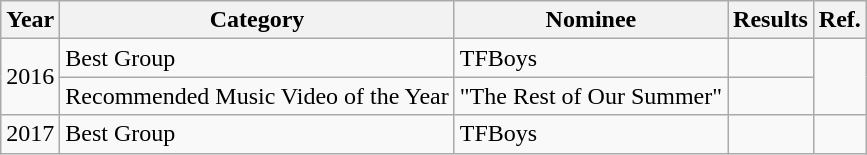<table class="wikitable sortable">
<tr>
<th>Year</th>
<th>Category</th>
<th>Nominee</th>
<th>Results</th>
<th>Ref.</th>
</tr>
<tr>
<td rowspan=2>2016</td>
<td>Best Group</td>
<td>TFBoys</td>
<td></td>
<td rowspan=2></td>
</tr>
<tr>
<td>Recommended Music Video of the Year</td>
<td>"The Rest of Our Summer"</td>
<td></td>
</tr>
<tr>
<td>2017</td>
<td>Best Group</td>
<td>TFBoys</td>
<td></td>
<td></td>
</tr>
</table>
